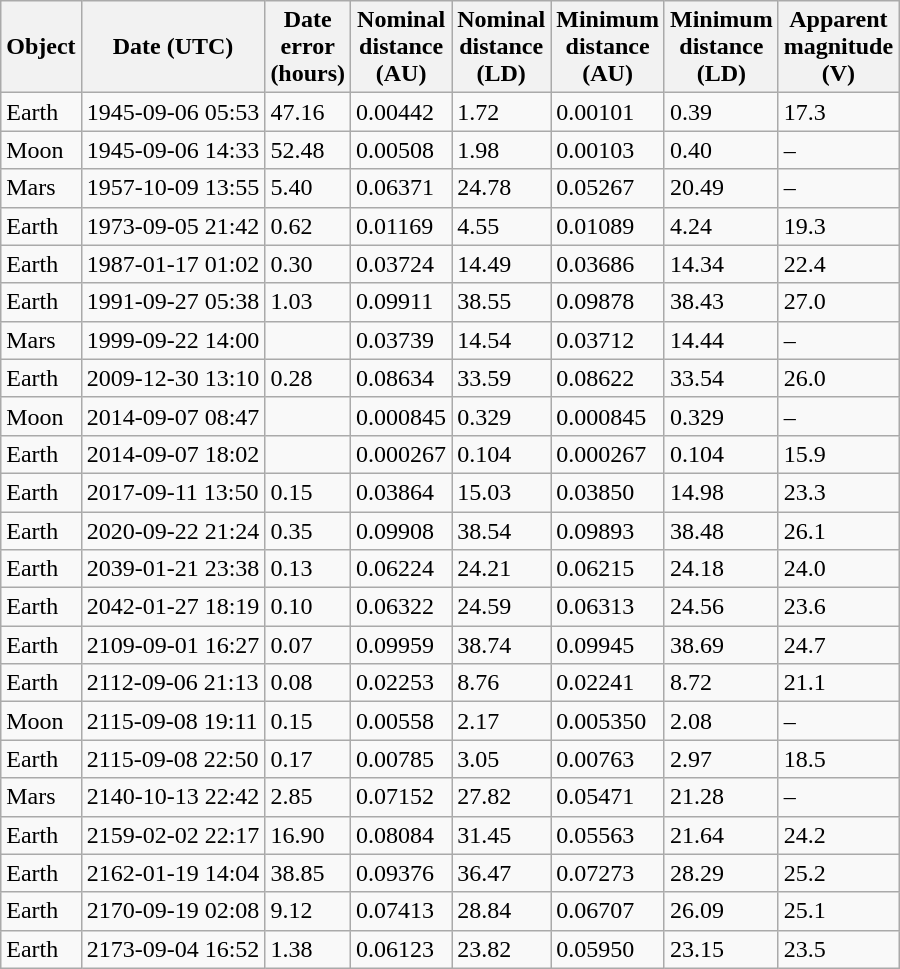<table class="wikitable sortable">
<tr>
<th>Object</th>
<th>Date (UTC)</th>
<th>Date<br>error<br>(hours)</th>
<th>Nominal<br>distance<br>(AU)</th>
<th class="unsortable">Nominal<br>distance<br>(LD)</th>
<th>Minimum<br>distance<br>(AU)</th>
<th class="unsortable">Minimum<br>distance<br>(LD)</th>
<th>Apparent<br>magnitude<br>(V)</th>
</tr>
<tr>
<td>Earth</td>
<td>1945-09-06 05:53</td>
<td>47.16</td>
<td>0.00442</td>
<td>1.72</td>
<td>0.00101</td>
<td>0.39</td>
<td>17.3</td>
</tr>
<tr>
<td>Moon</td>
<td>1945-09-06 14:33</td>
<td>52.48</td>
<td>0.00508</td>
<td>1.98</td>
<td>0.00103</td>
<td>0.40</td>
<td>–</td>
</tr>
<tr>
<td>Mars</td>
<td>1957-10-09 13:55</td>
<td>5.40</td>
<td>0.06371</td>
<td>24.78</td>
<td>0.05267</td>
<td>20.49</td>
<td>–</td>
</tr>
<tr>
<td>Earth</td>
<td>1973-09-05 21:42</td>
<td>0.62</td>
<td>0.01169</td>
<td>4.55</td>
<td>0.01089</td>
<td>4.24</td>
<td>19.3</td>
</tr>
<tr>
<td>Earth</td>
<td>1987-01-17 01:02</td>
<td>0.30</td>
<td>0.03724</td>
<td>14.49</td>
<td>0.03686</td>
<td>14.34</td>
<td>22.4</td>
</tr>
<tr>
<td>Earth</td>
<td>1991-09-27 05:38</td>
<td>1.03</td>
<td>0.09911</td>
<td>38.55</td>
<td>0.09878</td>
<td>38.43</td>
<td>27.0</td>
</tr>
<tr>
<td>Mars</td>
<td>1999-09-22 14:00</td>
<td></td>
<td>0.03739</td>
<td>14.54</td>
<td>0.03712</td>
<td>14.44</td>
<td>–</td>
</tr>
<tr>
<td>Earth</td>
<td>2009-12-30 13:10</td>
<td>0.28</td>
<td>0.08634</td>
<td>33.59</td>
<td>0.08622</td>
<td>33.54</td>
<td>26.0</td>
</tr>
<tr>
<td>Moon</td>
<td>2014-09-07 08:47</td>
<td></td>
<td>0.000845</td>
<td>0.329</td>
<td>0.000845</td>
<td>0.329</td>
<td>–</td>
</tr>
<tr>
<td>Earth</td>
<td>2014-09-07 18:02</td>
<td></td>
<td>0.000267</td>
<td>0.104</td>
<td>0.000267</td>
<td>0.104</td>
<td>15.9</td>
</tr>
<tr>
<td>Earth</td>
<td>2017-09-11 13:50</td>
<td>0.15</td>
<td>0.03864</td>
<td>15.03</td>
<td>0.03850</td>
<td>14.98</td>
<td>23.3</td>
</tr>
<tr>
<td>Earth</td>
<td>2020-09-22 21:24</td>
<td>0.35</td>
<td>0.09908</td>
<td>38.54</td>
<td>0.09893</td>
<td>38.48</td>
<td>26.1</td>
</tr>
<tr>
<td>Earth</td>
<td>2039-01-21 23:38</td>
<td>0.13</td>
<td>0.06224</td>
<td>24.21</td>
<td>0.06215</td>
<td>24.18</td>
<td>24.0</td>
</tr>
<tr>
<td>Earth</td>
<td>2042-01-27 18:19</td>
<td>0.10</td>
<td>0.06322</td>
<td>24.59</td>
<td>0.06313</td>
<td>24.56</td>
<td>23.6</td>
</tr>
<tr>
<td>Earth</td>
<td>2109-09-01 16:27</td>
<td>0.07</td>
<td>0.09959</td>
<td>38.74</td>
<td>0.09945</td>
<td>38.69</td>
<td>24.7</td>
</tr>
<tr>
<td>Earth</td>
<td>2112-09-06 21:13</td>
<td>0.08</td>
<td>0.02253</td>
<td>8.76</td>
<td>0.02241</td>
<td>8.72</td>
<td>21.1</td>
</tr>
<tr>
<td>Moon</td>
<td>2115-09-08 19:11</td>
<td>0.15</td>
<td>0.00558</td>
<td>2.17</td>
<td>0.005350</td>
<td>2.08</td>
<td>–</td>
</tr>
<tr>
<td>Earth</td>
<td>2115-09-08 22:50</td>
<td>0.17</td>
<td>0.00785</td>
<td>3.05</td>
<td>0.00763</td>
<td>2.97</td>
<td>18.5</td>
</tr>
<tr>
<td>Mars</td>
<td>2140-10-13 22:42</td>
<td>2.85</td>
<td>0.07152</td>
<td>27.82</td>
<td>0.05471</td>
<td>21.28</td>
<td>–</td>
</tr>
<tr>
<td>Earth</td>
<td>2159-02-02 22:17</td>
<td>16.90</td>
<td>0.08084</td>
<td>31.45</td>
<td>0.05563</td>
<td>21.64</td>
<td>24.2</td>
</tr>
<tr>
<td>Earth</td>
<td>2162-01-19 14:04</td>
<td>38.85</td>
<td>0.09376</td>
<td>36.47</td>
<td>0.07273</td>
<td>28.29</td>
<td>25.2</td>
</tr>
<tr>
<td>Earth</td>
<td>2170-09-19 02:08</td>
<td>9.12</td>
<td>0.07413</td>
<td>28.84</td>
<td>0.06707</td>
<td>26.09</td>
<td>25.1</td>
</tr>
<tr>
<td>Earth</td>
<td>2173-09-04 16:52</td>
<td>1.38</td>
<td>0.06123</td>
<td>23.82</td>
<td>0.05950</td>
<td>23.15</td>
<td>23.5</td>
</tr>
</table>
